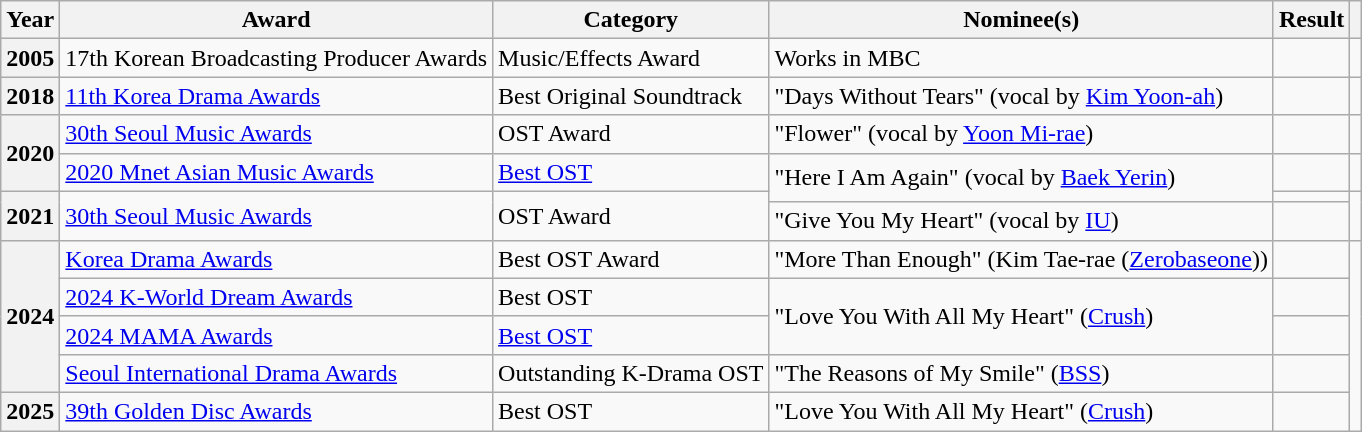<table class="wikitable plainrowheaders">
<tr>
<th scope="col">Year</th>
<th scope="col">Award</th>
<th scope="col">Category</th>
<th scope="col">Nominee(s)</th>
<th scope="col">Result</th>
<th scope="col" class="unsortable"></th>
</tr>
<tr>
<th scope="row">2005</th>
<td>17th Korean Broadcasting Producer Awards</td>
<td>Music/Effects Award</td>
<td>Works in MBC</td>
<td></td>
<td></td>
</tr>
<tr>
<th scope="row">2018</th>
<td><a href='#'>11th Korea Drama Awards</a></td>
<td>Best Original Soundtrack</td>
<td>"Days Without Tears" (vocal by <a href='#'>Kim Yoon-ah</a>)</td>
<td></td>
<td></td>
</tr>
<tr>
<th scope="row" rowspan="2">2020</th>
<td><a href='#'>30th Seoul Music Awards</a></td>
<td>OST Award</td>
<td>"Flower" (vocal by <a href='#'>Yoon Mi-rae</a>)</td>
<td></td>
<td></td>
</tr>
<tr>
<td><a href='#'>2020 Mnet Asian Music Awards</a></td>
<td><a href='#'>Best OST</a></td>
<td rowspan="2">"Here I Am Again" (vocal by <a href='#'>Baek Yerin</a>)</td>
<td></td>
<td></td>
</tr>
<tr>
<th scope="row" rowspan="2">2021</th>
<td rowspan="2"><a href='#'>30th Seoul Music Awards</a></td>
<td rowspan="2">OST Award</td>
<td></td>
<td rowspan="2"></td>
</tr>
<tr>
<td>"Give You My Heart" (vocal by <a href='#'>IU</a>)</td>
<td></td>
</tr>
<tr>
<th scope="row" rowspan="4">2024</th>
<td><a href='#'>Korea Drama Awards</a></td>
<td>Best OST Award</td>
<td>"More Than Enough" (Kim Tae-rae (<a href='#'>Zerobaseone</a>))</td>
<td></td>
</tr>
<tr>
<td><a href='#'>2024 K-World Dream Awards</a></td>
<td>Best OST</td>
<td rowspan=2>"Love You With All My Heart" (<a href='#'>Crush</a>)</td>
<td></td>
</tr>
<tr>
<td><a href='#'>2024 MAMA Awards</a></td>
<td><a href='#'>Best OST</a></td>
<td></td>
</tr>
<tr>
<td><a href='#'>Seoul International Drama Awards</a></td>
<td>Outstanding K-Drama OST</td>
<td>"The Reasons of My Smile" (<a href='#'>BSS</a>)</td>
<td></td>
</tr>
<tr>
<th scope="row">2025</th>
<td><a href='#'>39th Golden Disc Awards</a></td>
<td>Best OST</td>
<td>"Love You With All My Heart" (<a href='#'>Crush</a>)</td>
<td></td>
</tr>
</table>
